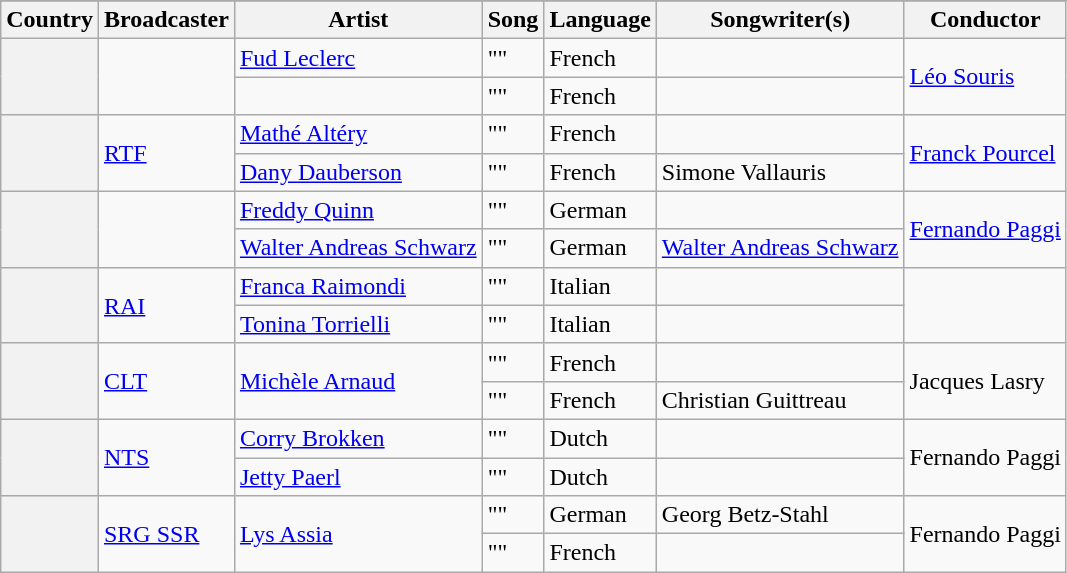<table class="wikitable plainrowheaders sticky-header">
<tr>
</tr>
<tr>
<th scope="col">Country</th>
<th scope="col">Broadcaster</th>
<th scope="col">Artist</th>
<th scope="col">Song</th>
<th scope="col">Language</th>
<th scope="col">Songwriter(s)</th>
<th scope="col">Conductor</th>
</tr>
<tr>
<th scope="rowgroup" rowspan="2"></th>
<td rowspan="2"></td>
<td><a href='#'>Fud Leclerc</a></td>
<td>""</td>
<td>French</td>
<td></td>
<td rowspan="2"><a href='#'>Léo Souris</a></td>
</tr>
<tr>
<td></td>
<td>""</td>
<td>French</td>
<td></td>
</tr>
<tr>
<th scope="rowgroup" rowspan="2"></th>
<td rowspan="2"><a href='#'>RTF</a></td>
<td><a href='#'>Mathé Altéry</a></td>
<td>""</td>
<td>French</td>
<td></td>
<td rowspan="2"><a href='#'>Franck Pourcel</a></td>
</tr>
<tr>
<td><a href='#'>Dany Dauberson</a></td>
<td>""</td>
<td>French</td>
<td>Simone Vallauris</td>
</tr>
<tr>
<th scope="rowgroup" rowspan="2"></th>
<td rowspan="2"></td>
<td><a href='#'>Freddy Quinn</a></td>
<td>""</td>
<td>German</td>
<td></td>
<td rowspan="2"><a href='#'>Fernando Paggi</a></td>
</tr>
<tr>
<td><a href='#'>Walter Andreas Schwarz</a></td>
<td>""</td>
<td>German</td>
<td><a href='#'>Walter Andreas Schwarz</a></td>
</tr>
<tr>
<th scope="rowgroup" rowspan="2"></th>
<td rowspan="2"><a href='#'>RAI</a></td>
<td><a href='#'>Franca Raimondi</a></td>
<td>""</td>
<td>Italian</td>
<td></td>
<td rowspan="2"></td>
</tr>
<tr>
<td><a href='#'>Tonina Torrielli</a></td>
<td>""</td>
<td>Italian</td>
<td></td>
</tr>
<tr>
<th scope="rowgroup" rowspan="2"></th>
<td rowspan="2"><a href='#'>CLT</a></td>
<td rowspan="2"><a href='#'>Michèle Arnaud</a></td>
<td>""</td>
<td>French</td>
<td></td>
<td rowspan="2">Jacques Lasry</td>
</tr>
<tr>
<td>""</td>
<td>French</td>
<td>Christian Guittreau</td>
</tr>
<tr>
<th scope="rowgroup" rowspan="2"></th>
<td rowspan="2"><a href='#'>NTS</a></td>
<td><a href='#'>Corry Brokken</a></td>
<td>""</td>
<td>Dutch</td>
<td></td>
<td rowspan="2">Fernando Paggi</td>
</tr>
<tr>
<td><a href='#'>Jetty Paerl</a></td>
<td>""</td>
<td>Dutch</td>
<td></td>
</tr>
<tr>
<th scope="rowgroup" rowspan="2"></th>
<td rowspan="2"><a href='#'>SRG SSR</a></td>
<td rowspan="2"><a href='#'>Lys Assia</a></td>
<td>""</td>
<td>German</td>
<td>Georg Betz-Stahl</td>
<td rowspan="2">Fernando Paggi</td>
</tr>
<tr>
<td>""</td>
<td>French</td>
<td></td>
</tr>
</table>
